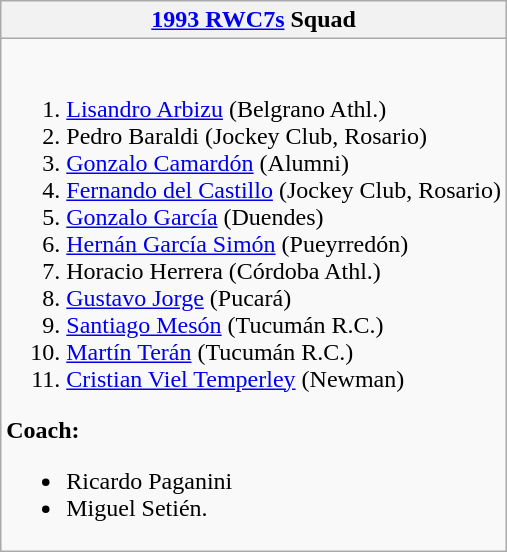<table class="wikitable collapsible collapsed">
<tr>
<th><a href='#'>1993 RWC7s</a> Squad</th>
</tr>
<tr>
<td><br><ol><li><a href='#'>Lisandro Arbizu</a> (Belgrano Athl.)</li><li>Pedro Baraldi (Jockey Club, Rosario)</li><li><a href='#'>Gonzalo Camardón</a> (Alumni)</li><li><a href='#'>Fernando del Castillo</a> (Jockey Club, Rosario)</li><li><a href='#'>Gonzalo García</a> (Duendes)</li><li><a href='#'>Hernán García Simón</a> (Pueyrredón)</li><li>Horacio Herrera (Córdoba Athl.)</li><li><a href='#'>Gustavo Jorge</a> (Pucará)</li><li><a href='#'>Santiago Mesón</a> (Tucumán R.C.)</li><li><a href='#'>Martín Terán</a> (Tucumán R.C.)</li><li><a href='#'>Cristian Viel Temperley</a> (Newman)</li></ol><strong>Coach:</strong><ul><li>Ricardo Paganini</li><li>Miguel Setién.</li></ul></td>
</tr>
</table>
